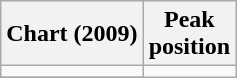<table class="wikitable sortable">
<tr>
<th align="left">Chart (2009)</th>
<th align="center">Peak<br>position</th>
</tr>
<tr>
<td></td>
</tr>
<tr>
</tr>
</table>
